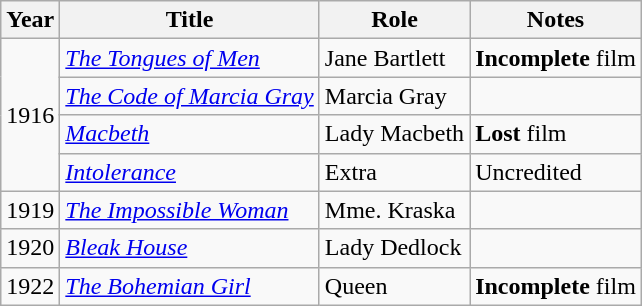<table class="wikitable sortable">
<tr>
<th>Year</th>
<th>Title</th>
<th>Role</th>
<th class="unsortable">Notes</th>
</tr>
<tr>
<td rowspan=4>1916</td>
<td><em><a href='#'>The Tongues of Men</a></em></td>
<td>Jane Bartlett</td>
<td><strong>Incomplete</strong> film</td>
</tr>
<tr>
<td><em><a href='#'>The Code of Marcia Gray</a></em></td>
<td>Marcia Gray</td>
<td></td>
</tr>
<tr>
<td><em><a href='#'>Macbeth</a></em></td>
<td>Lady Macbeth</td>
<td><strong>Lost</strong> film</td>
</tr>
<tr>
<td><em><a href='#'>Intolerance</a></em></td>
<td>Extra</td>
<td>Uncredited</td>
</tr>
<tr>
<td>1919</td>
<td><em><a href='#'>The Impossible Woman</a></em></td>
<td>Mme. Kraska</td>
<td></td>
</tr>
<tr>
<td>1920</td>
<td><em><a href='#'>Bleak House</a></em></td>
<td>Lady Dedlock</td>
<td></td>
</tr>
<tr>
<td>1922</td>
<td><em><a href='#'>The Bohemian Girl</a></em></td>
<td>Queen</td>
<td><strong>Incomplete</strong> film</td>
</tr>
</table>
